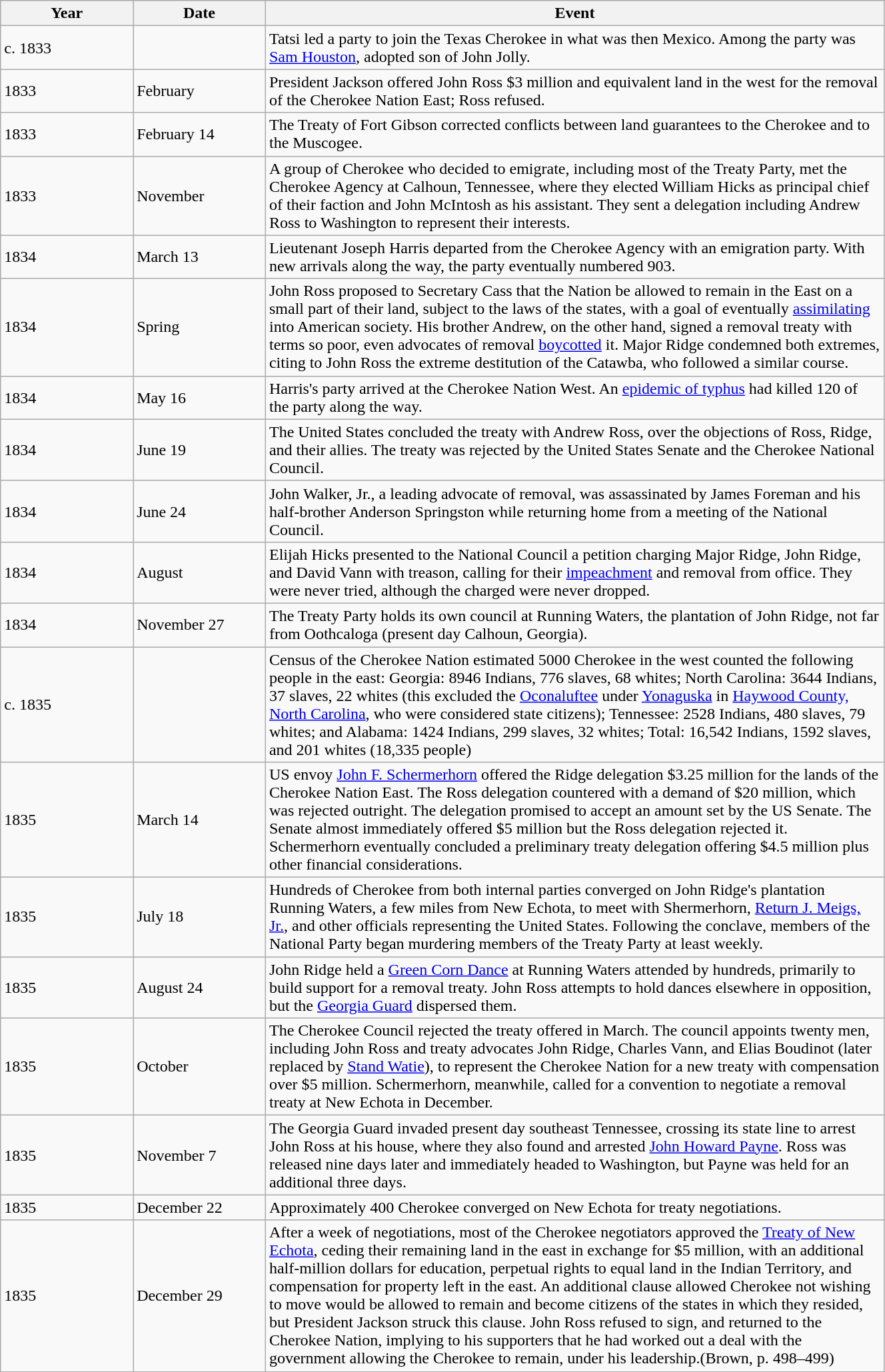<table class="wikitable" width="70%">
<tr>
<th style="width:15%">Year</th>
<th style="width:15%">Date</th>
<th>Event</th>
</tr>
<tr>
<td>c. 1833</td>
<td></td>
<td>Tatsi led a party to join the Texas Cherokee in what was then Mexico. Among the party was <a href='#'>Sam Houston</a>, adopted son of John Jolly.</td>
</tr>
<tr>
<td>1833</td>
<td>February</td>
<td>President Jackson offered John Ross $3 million and equivalent land in the west for the removal of the Cherokee Nation East; Ross refused.</td>
</tr>
<tr>
<td>1833</td>
<td>February 14</td>
<td>The Treaty of Fort Gibson corrected conflicts between land guarantees to the Cherokee and to the Muscogee.</td>
</tr>
<tr>
<td>1833</td>
<td>November</td>
<td>A group of Cherokee who decided to emigrate, including most of the Treaty Party, met the Cherokee Agency at Calhoun, Tennessee, where they elected William Hicks as principal chief of their faction and John McIntosh as his assistant. They sent a delegation including Andrew Ross to Washington to represent their interests.</td>
</tr>
<tr>
<td>1834</td>
<td>March 13</td>
<td>Lieutenant Joseph Harris departed from the Cherokee Agency with an emigration party. With new arrivals along the way, the party eventually numbered 903.</td>
</tr>
<tr>
<td>1834</td>
<td>Spring</td>
<td>John Ross proposed to Secretary Cass that the Nation be allowed to remain in the East on a small part of their land, subject to the laws of the states, with a goal of eventually <a href='#'>assimilating</a> into American society. His brother Andrew, on the other hand, signed a removal treaty with terms so poor, even advocates of removal <a href='#'>boycotted</a> it. Major Ridge condemned both extremes, citing to John Ross the extreme destitution of the Catawba, who followed a similar course.</td>
</tr>
<tr>
<td>1834</td>
<td>May 16</td>
<td>Harris's party arrived at the Cherokee Nation West. An <a href='#'>epidemic of typhus</a> had killed 120 of the party along the way.</td>
</tr>
<tr>
<td>1834</td>
<td>June 19</td>
<td>The United States concluded the treaty with Andrew Ross, over the objections of Ross, Ridge, and their allies. The treaty was rejected by the United States Senate and the Cherokee National Council.</td>
</tr>
<tr>
<td>1834</td>
<td>June 24</td>
<td>John Walker, Jr., a leading advocate of removal, was assassinated by James Foreman and his half-brother Anderson Springston while returning home from a meeting of the National Council.</td>
</tr>
<tr>
<td>1834</td>
<td>August</td>
<td>Elijah Hicks presented to the National Council a petition charging Major Ridge, John Ridge, and David Vann with treason, calling for their <a href='#'>impeachment</a> and removal from office. They were never tried, although the charged were never dropped.</td>
</tr>
<tr>
<td>1834</td>
<td>November 27</td>
<td>The Treaty Party holds its own council at Running Waters, the plantation of John Ridge, not far from Oothcaloga (present day Calhoun, Georgia).</td>
</tr>
<tr>
<td>c. 1835</td>
<td></td>
<td>Census of the Cherokee Nation estimated 5000 Cherokee in the west counted the following people in the east: Georgia: 8946 Indians, 776 slaves, 68 whites; North Carolina: 3644 Indians, 37 slaves, 22 whites (this excluded the <a href='#'>Oconaluftee</a> under <a href='#'>Yonaguska</a> in <a href='#'>Haywood County, North Carolina</a>, who were considered state citizens); Tennessee: 2528 Indians, 480 slaves, 79 whites; and Alabama: 1424 Indians, 299 slaves, 32 whites; Total: 16,542 Indians, 1592 slaves, and 201 whites (18,335 people)</td>
</tr>
<tr>
<td>1835</td>
<td>March 14</td>
<td>US envoy <a href='#'>John F. Schermerhorn</a> offered the Ridge delegation $3.25 million for the lands of the Cherokee Nation East. The Ross delegation countered with a demand of $20 million, which was rejected outright. The delegation promised to accept an amount set by the US Senate. The Senate almost immediately offered $5 million but the Ross delegation rejected it. Schermerhorn eventually concluded a preliminary treaty delegation offering $4.5 million plus other financial considerations.</td>
</tr>
<tr>
<td>1835</td>
<td>July 18</td>
<td>Hundreds of Cherokee from both internal parties converged on John Ridge's plantation Running Waters, a few miles from New Echota, to meet with Shermerhorn, <a href='#'>Return J. Meigs, Jr.</a>, and other officials representing the United States. Following the conclave, members of the National Party began murdering members of the Treaty Party at least weekly.</td>
</tr>
<tr>
<td>1835</td>
<td>August 24</td>
<td>John Ridge held a <a href='#'>Green Corn Dance</a> at Running Waters attended by hundreds, primarily to build support for a removal treaty. John Ross attempts to hold dances elsewhere in opposition, but the <a href='#'>Georgia Guard</a> dispersed them.</td>
</tr>
<tr>
<td>1835</td>
<td>October</td>
<td>The Cherokee Council rejected the treaty offered in March. The council appoints twenty men, including John Ross and treaty advocates John Ridge, Charles Vann, and Elias Boudinot (later replaced by <a href='#'>Stand Watie</a>), to represent the Cherokee Nation for a new treaty with compensation over $5 million. Schermerhorn, meanwhile, called for a convention to negotiate a removal treaty at New Echota in December.</td>
</tr>
<tr>
<td>1835</td>
<td>November 7</td>
<td>The Georgia Guard invaded present day southeast Tennessee, crossing its state line to arrest John Ross at his house, where they also found and arrested <a href='#'>John Howard Payne</a>. Ross was released nine days later and immediately headed to Washington, but Payne was held for an additional three days.</td>
</tr>
<tr>
<td>1835</td>
<td>December 22</td>
<td>Approximately 400 Cherokee converged on New Echota for treaty negotiations.</td>
</tr>
<tr>
<td>1835</td>
<td>December 29</td>
<td>After a week of negotiations, most of the Cherokee negotiators approved the <a href='#'>Treaty of New Echota</a>, ceding their remaining land in the east in exchange for $5 million, with an additional half-million dollars for education, perpetual rights to equal land in the Indian Territory, and compensation for property left in the east. An additional clause allowed Cherokee not wishing to move would be allowed to remain and become citizens of the states in which they resided, but President Jackson struck this clause. John Ross refused to sign, and returned to the Cherokee Nation, implying to his supporters that he had worked out a deal with the government allowing the Cherokee to remain, under his leadership.(Brown, p. 498–499)</td>
</tr>
</table>
